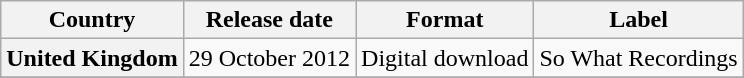<table class="wikitable plainrowheaders">
<tr>
<th scope="col">Country</th>
<th scope="col">Release date</th>
<th scope="col">Format</th>
<th scope="col">Label</th>
</tr>
<tr>
<th scope="row">United Kingdom</th>
<td>29 October 2012</td>
<td>Digital download</td>
<td>So What Recordings</td>
</tr>
<tr>
</tr>
</table>
